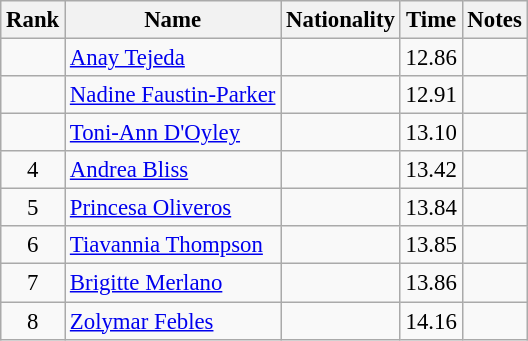<table class="wikitable sortable" style="text-align:center;font-size:95%">
<tr>
<th>Rank</th>
<th>Name</th>
<th>Nationality</th>
<th>Time</th>
<th>Notes</th>
</tr>
<tr>
<td></td>
<td align=left><a href='#'>Anay Tejeda</a></td>
<td align=left></td>
<td>12.86</td>
<td></td>
</tr>
<tr>
<td></td>
<td align=left><a href='#'>Nadine Faustin-Parker</a></td>
<td align=left></td>
<td>12.91</td>
<td></td>
</tr>
<tr>
<td></td>
<td align=left><a href='#'>Toni-Ann D'Oyley</a></td>
<td align=left></td>
<td>13.10</td>
<td></td>
</tr>
<tr>
<td>4</td>
<td align=left><a href='#'>Andrea Bliss</a></td>
<td align=left></td>
<td>13.42</td>
<td></td>
</tr>
<tr>
<td>5</td>
<td align=left><a href='#'>Princesa Oliveros</a></td>
<td align=left></td>
<td>13.84</td>
<td></td>
</tr>
<tr>
<td>6</td>
<td align=left><a href='#'>Tiavannia Thompson</a></td>
<td align=left></td>
<td>13.85</td>
<td></td>
</tr>
<tr>
<td>7</td>
<td align=left><a href='#'>Brigitte Merlano</a></td>
<td align=left></td>
<td>13.86</td>
<td></td>
</tr>
<tr>
<td>8</td>
<td align=left><a href='#'>Zolymar Febles</a></td>
<td align=left></td>
<td>14.16</td>
<td></td>
</tr>
</table>
